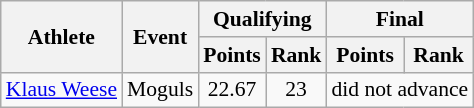<table class="wikitable" style="font-size:90%">
<tr>
<th rowspan="2">Athlete</th>
<th rowspan="2">Event</th>
<th colspan="2">Qualifying</th>
<th colspan="2">Final</th>
</tr>
<tr>
<th>Points</th>
<th>Rank</th>
<th>Points</th>
<th>Rank</th>
</tr>
<tr>
<td><a href='#'>Klaus Weese</a></td>
<td>Moguls</td>
<td align="center">22.67</td>
<td align="center">23</td>
<td colspan=2 align="center">did not advance</td>
</tr>
</table>
